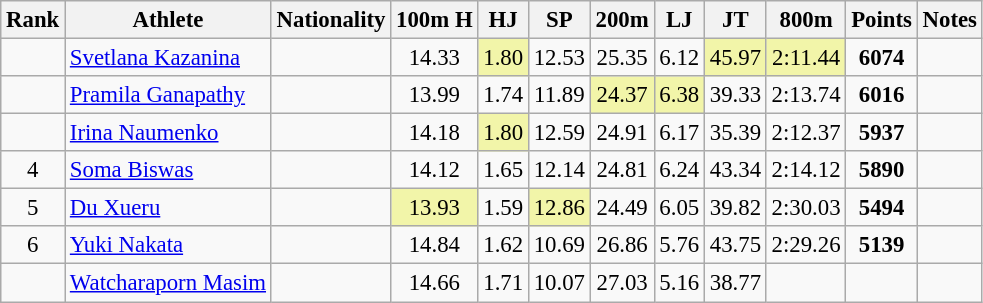<table class="wikitable sortable" style=" text-align:center; font-size:95%;">
<tr>
<th>Rank</th>
<th>Athlete</th>
<th>Nationality</th>
<th>100m H</th>
<th>HJ</th>
<th>SP</th>
<th>200m</th>
<th>LJ</th>
<th>JT</th>
<th>800m</th>
<th>Points</th>
<th>Notes</th>
</tr>
<tr>
<td></td>
<td align=left><a href='#'>Svetlana Kazanina</a></td>
<td align=left></td>
<td>14.33</td>
<td bgcolor=#F2F5A9>1.80</td>
<td>12.53</td>
<td>25.35</td>
<td>6.12</td>
<td bgcolor=#F2F5A9>45.97</td>
<td bgcolor=#F2F5A9>2:11.44</td>
<td><strong>6074</strong></td>
<td></td>
</tr>
<tr>
<td></td>
<td align=left><a href='#'>Pramila Ganapathy</a></td>
<td align=left></td>
<td>13.99</td>
<td>1.74</td>
<td>11.89</td>
<td bgcolor=#F2F5A9>24.37</td>
<td bgcolor=#F2F5A9>6.38</td>
<td>39.33</td>
<td>2:13.74</td>
<td><strong>6016</strong></td>
<td></td>
</tr>
<tr>
<td></td>
<td align=left><a href='#'>Irina Naumenko</a></td>
<td align=left></td>
<td>14.18</td>
<td bgcolor=#F2F5A9>1.80</td>
<td>12.59</td>
<td>24.91</td>
<td>6.17</td>
<td>35.39</td>
<td>2:12.37</td>
<td><strong>5937</strong></td>
<td></td>
</tr>
<tr>
<td>4</td>
<td align=left><a href='#'>Soma Biswas</a></td>
<td align=left></td>
<td>14.12</td>
<td>1.65</td>
<td>12.14</td>
<td>24.81</td>
<td>6.24</td>
<td>43.34</td>
<td>2:14.12</td>
<td><strong>5890</strong></td>
<td></td>
</tr>
<tr>
<td>5</td>
<td align=left><a href='#'>Du Xueru</a></td>
<td align=left></td>
<td bgcolor=#F2F5A9>13.93</td>
<td>1.59</td>
<td bgcolor=#F2F5A9>12.86</td>
<td>24.49</td>
<td>6.05</td>
<td>39.82</td>
<td>2:30.03</td>
<td><strong>5494</strong></td>
<td></td>
</tr>
<tr>
<td>6</td>
<td align=left><a href='#'>Yuki Nakata</a></td>
<td align=left></td>
<td>14.84</td>
<td>1.62</td>
<td>10.69</td>
<td>26.86</td>
<td>5.76</td>
<td>43.75</td>
<td>2:29.26</td>
<td><strong>5139</strong></td>
<td></td>
</tr>
<tr>
<td></td>
<td align=left><a href='#'>Watcharaporn Masim</a></td>
<td align=left></td>
<td>14.66</td>
<td>1.71</td>
<td>10.07</td>
<td>27.03</td>
<td>5.16</td>
<td>38.77</td>
<td></td>
<td><strong></strong></td>
<td></td>
</tr>
</table>
